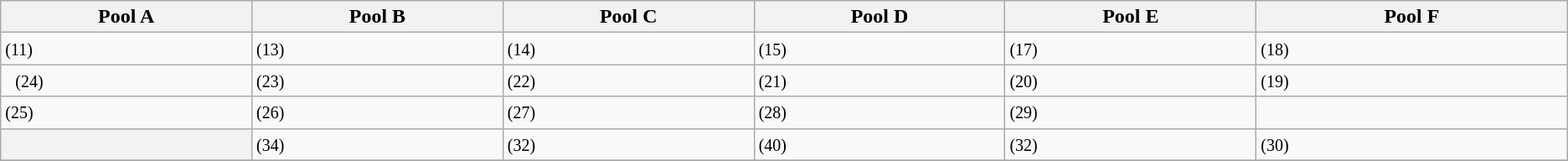<table class="wikitable">
<tr>
<th width=200>Pool A</th>
<th width=200>Pool B</th>
<th width=200>Pool C</th>
<th width=200>Pool D</th>
<th width=200>Pool E</th>
<th width=250>Pool F</th>
</tr>
<tr>
<td> <small>(11)</small></td>
<td> <small>(13)</small></td>
<td> <small>(14)</small></td>
<td> <small>(15)</small></td>
<td> <small>(17)</small></td>
<td> <small>(18)</small></td>
</tr>
<tr>
<td>  <small>(24)</small></td>
<td> <small>(23)</small></td>
<td> <small>(22)</small></td>
<td> <small>(21)</small></td>
<td> <small>(20)</small></td>
<td> <small>(19)</small></td>
</tr>
<tr>
<td> <small>(25)</small></td>
<td> <small>(26)</small></td>
<td> <small>(27)</small></td>
<td> <small>(28)</small></td>
<td> <small>(29)</small></td>
<td></td>
</tr>
<tr>
<th></th>
<td> <small>(34)</small></td>
<td> <small>(32)</small></td>
<td> <small>(40)</small></td>
<td> <small>(32)</small></td>
<td> <small>(30)</small></td>
</tr>
<tr>
</tr>
</table>
